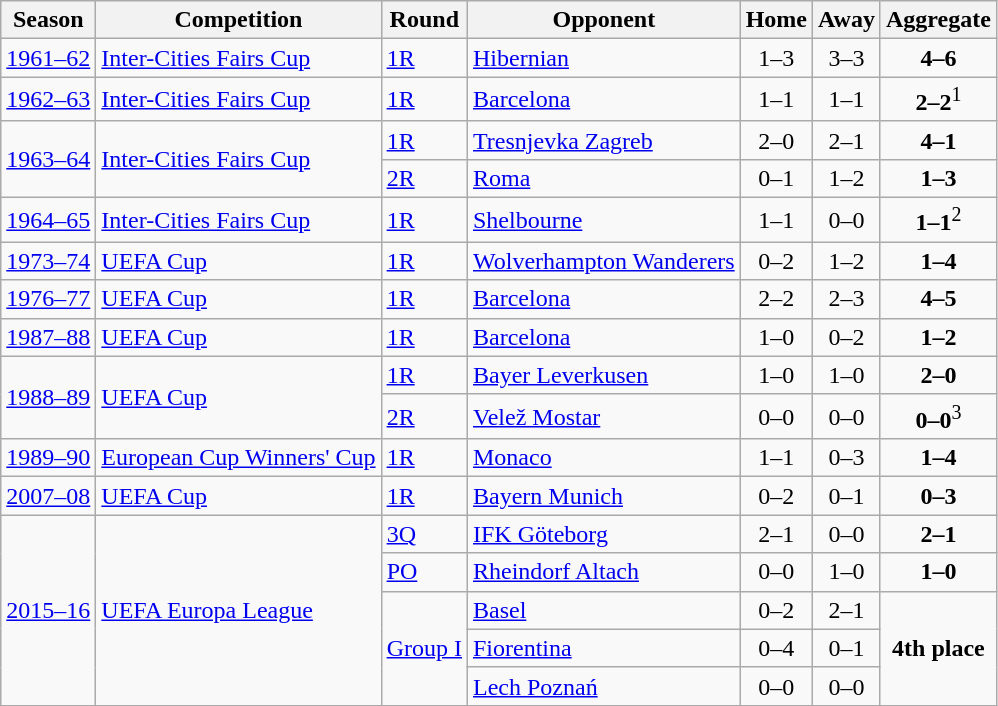<table class="wikitable">
<tr>
<th>Season</th>
<th>Competition</th>
<th>Round</th>
<th>Opponent</th>
<th>Home</th>
<th>Away</th>
<th>Aggregate</th>
</tr>
<tr>
<td><a href='#'>1961–62</a></td>
<td><a href='#'>Inter-Cities Fairs Cup</a></td>
<td><a href='#'>1R</a></td>
<td> <a href='#'>Hibernian</a></td>
<td style="text-align:center">1–3</td>
<td style="text-align:center">3–3</td>
<td style="text-align:center"><strong>4–6</strong></td>
</tr>
<tr>
<td><a href='#'>1962–63</a></td>
<td><a href='#'>Inter-Cities Fairs Cup</a></td>
<td><a href='#'>1R</a></td>
<td> <a href='#'>Barcelona</a></td>
<td style="text-align:center">1–1</td>
<td style="text-align:center">1–1</td>
<td style="text-align:center"><strong>2–2</strong><sup>1</sup></td>
</tr>
<tr>
<td rowspan="2"><a href='#'>1963–64</a></td>
<td rowspan="2"><a href='#'>Inter-Cities Fairs Cup</a></td>
<td><a href='#'>1R</a></td>
<td> <a href='#'>Tresnjevka Zagreb</a></td>
<td style="text-align:center">2–0</td>
<td style="text-align:center">2–1</td>
<td style="text-align:center"><strong>4–1</strong></td>
</tr>
<tr>
<td><a href='#'>2R</a></td>
<td> <a href='#'>Roma</a></td>
<td style="text-align:center">0–1</td>
<td style="text-align:center">1–2</td>
<td style="text-align:center"><strong>1–3</strong></td>
</tr>
<tr>
<td><a href='#'>1964–65</a></td>
<td><a href='#'>Inter-Cities Fairs Cup</a></td>
<td><a href='#'>1R</a></td>
<td> <a href='#'>Shelbourne</a></td>
<td style="text-align:center">1–1</td>
<td style="text-align:center">0–0</td>
<td style="text-align:center"><strong>1–1</strong><sup>2</sup></td>
</tr>
<tr>
<td><a href='#'>1973–74</a></td>
<td><a href='#'>UEFA Cup</a></td>
<td><a href='#'>1R</a></td>
<td> <a href='#'>Wolverhampton Wanderers</a></td>
<td style="text-align:center">0–2</td>
<td style="text-align:center">1–2</td>
<td style="text-align:center"><strong>1–4</strong></td>
</tr>
<tr>
<td><a href='#'>1976–77</a></td>
<td><a href='#'>UEFA Cup</a></td>
<td><a href='#'>1R</a></td>
<td> <a href='#'>Barcelona</a></td>
<td style="text-align:center">2–2</td>
<td style="text-align:center">2–3</td>
<td style="text-align:center"><strong>4–5</strong></td>
</tr>
<tr>
<td><a href='#'>1987–88</a></td>
<td><a href='#'>UEFA Cup</a></td>
<td><a href='#'>1R</a></td>
<td> <a href='#'>Barcelona</a></td>
<td style="text-align:center">1–0</td>
<td style="text-align:center">0–2</td>
<td style="text-align:center"><strong>1–2</strong></td>
</tr>
<tr>
<td rowspan="2"><a href='#'>1988–89</a></td>
<td rowspan="2"><a href='#'>UEFA Cup</a></td>
<td><a href='#'>1R</a></td>
<td> <a href='#'>Bayer Leverkusen</a></td>
<td style="text-align:center">1–0</td>
<td style="text-align:center">1–0</td>
<td style="text-align:center"><strong>2–0</strong></td>
</tr>
<tr>
<td><a href='#'>2R</a></td>
<td> <a href='#'>Velež Mostar</a></td>
<td style="text-align:center">0–0</td>
<td style="text-align:center">0–0</td>
<td style="text-align:center"><strong>0–0</strong><sup>3</sup></td>
</tr>
<tr>
<td><a href='#'>1989–90</a></td>
<td><a href='#'>European Cup Winners' Cup</a></td>
<td><a href='#'>1R</a></td>
<td> <a href='#'>Monaco</a></td>
<td style="text-align:center">1–1</td>
<td style="text-align:center">0–3</td>
<td style="text-align:center"><strong>1–4</strong></td>
</tr>
<tr>
<td><a href='#'>2007–08</a></td>
<td><a href='#'>UEFA Cup</a></td>
<td><a href='#'>1R</a></td>
<td> <a href='#'>Bayern Munich</a></td>
<td style="text-align:center">0–2</td>
<td style="text-align:center">0–1</td>
<td style="text-align:center"><strong>0–3</strong></td>
</tr>
<tr>
<td rowspan=5><a href='#'>2015–16</a></td>
<td rowspan=5><a href='#'>UEFA Europa League</a></td>
<td><a href='#'>3Q</a></td>
<td> <a href='#'>IFK Göteborg</a></td>
<td style="text-align:center">2–1</td>
<td style="text-align:center">0–0</td>
<td style="text-align:center"><strong>2–1</strong></td>
</tr>
<tr>
<td><a href='#'>PO</a></td>
<td> <a href='#'>Rheindorf Altach</a></td>
<td style="text-align:center">0–0</td>
<td style="text-align:center">1–0</td>
<td style="text-align:center"><strong>1–0</strong></td>
</tr>
<tr>
<td rowspan="3"><a href='#'>Group I</a></td>
<td> <a href='#'>Basel</a></td>
<td style="text-align:center">0–2</td>
<td style="text-align:center">2–1</td>
<td style="text-align:center" rowspan="3"><strong>4th place</strong></td>
</tr>
<tr>
<td> <a href='#'>Fiorentina</a></td>
<td style="text-align:center">0–4</td>
<td style="text-align:center">0–1</td>
</tr>
<tr>
<td> <a href='#'>Lech Poznań</a></td>
<td style="text-align:center">0–0</td>
<td style="text-align:center">0–0</td>
</tr>
</table>
